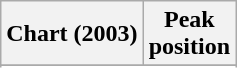<table class="wikitable sortable plainrowheaders" style="text-align:center">
<tr>
<th scope="col">Chart (2003)</th>
<th scope="col">Peak<br>position</th>
</tr>
<tr>
</tr>
<tr>
</tr>
<tr>
</tr>
<tr>
</tr>
<tr>
</tr>
<tr>
</tr>
<tr>
</tr>
<tr>
</tr>
<tr>
</tr>
<tr>
</tr>
</table>
